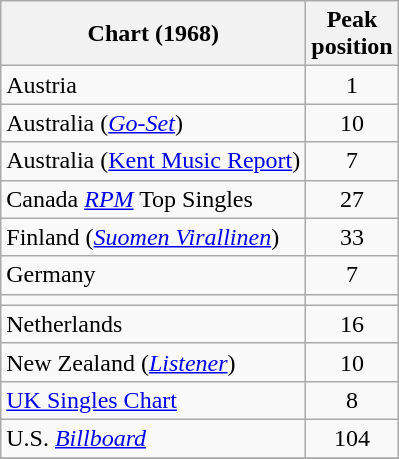<table class="wikitable sortable">
<tr>
<th>Chart (1968)</th>
<th>Peak<br>position</th>
</tr>
<tr>
<td>Austria</td>
<td style="text-align:center;">1</td>
</tr>
<tr>
<td>Australia (<em><a href='#'>Go-Set</a></em>)</td>
<td style="text-align:center;">10</td>
</tr>
<tr>
<td>Australia (<a href='#'>Kent Music Report</a>)</td>
<td style="text-align:center;">7</td>
</tr>
<tr>
<td>Canada <em><a href='#'>RPM</a></em> Top Singles</td>
<td style="text-align:center;">27</td>
</tr>
<tr>
<td>Finland (<a href='#'><em>Suomen Virallinen</em></a>)</td>
<td style="text-align:center;">33</td>
</tr>
<tr>
<td>Germany</td>
<td style="text-align:center;">7</td>
</tr>
<tr>
<td></td>
</tr>
<tr>
<td>Netherlands</td>
<td style="text-align:center;">16</td>
</tr>
<tr>
<td>New Zealand (<em><a href='#'>Listener</a></em>)</td>
<td style="text-align:center;">10</td>
</tr>
<tr>
<td><a href='#'>UK Singles Chart</a></td>
<td style="text-align:center;">8</td>
</tr>
<tr>
<td>U.S. <em><a href='#'>Billboard</a></em> </td>
<td style="text-align:center;">104</td>
</tr>
<tr>
</tr>
</table>
